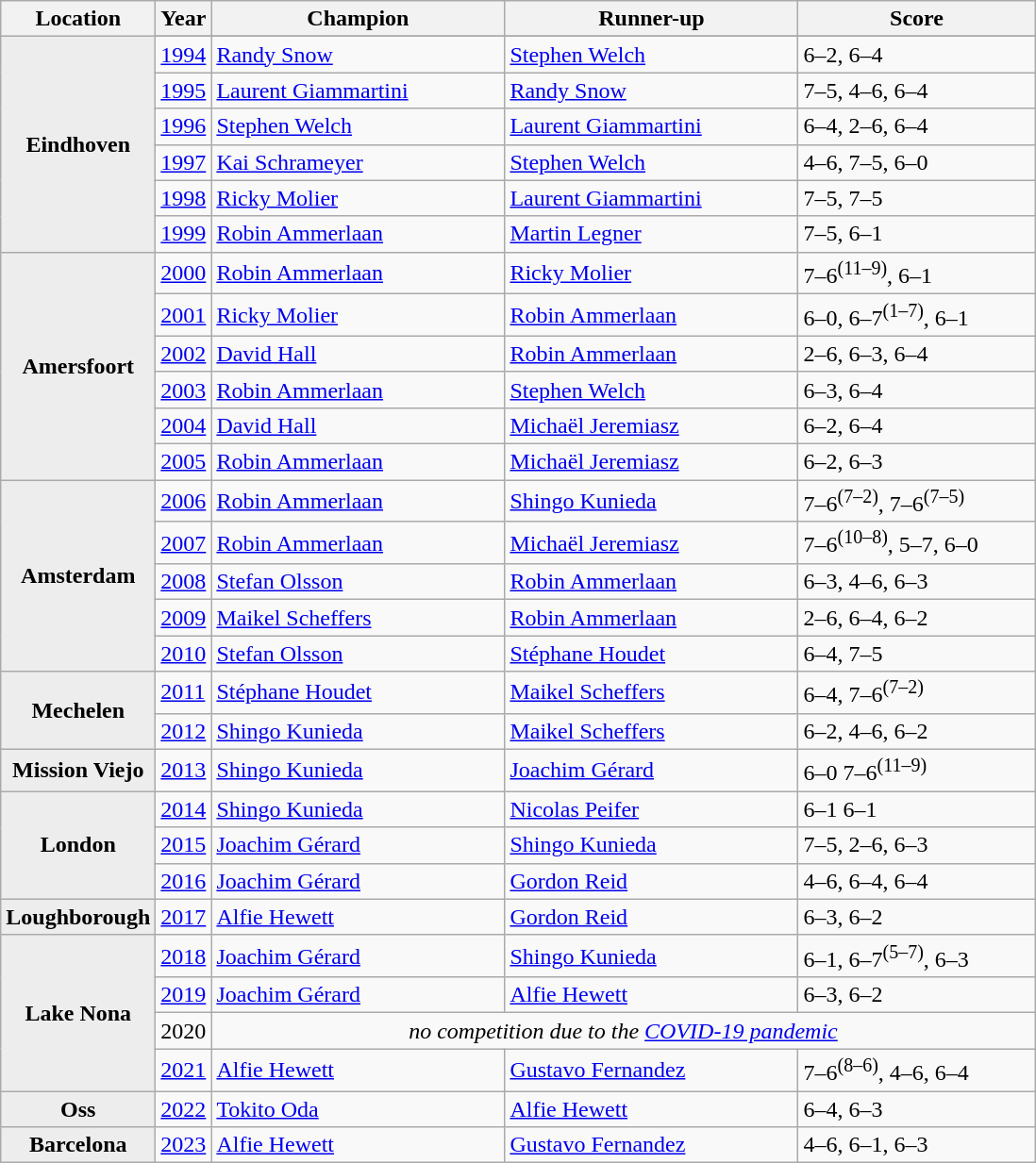<table class="wikitable">
<tr>
<th style="width:100px;">Location</th>
<th>Year</th>
<th style="width:200px;">Champion</th>
<th style="width:200px;">Runner-up</th>
<th style="width:160px;">Score</th>
</tr>
<tr>
<th rowspan="7" style="text-align:center; background:#ededed;"><strong>Eindhoven</strong></th>
</tr>
<tr>
<td><a href='#'>1994</a></td>
<td> <a href='#'>Randy Snow</a></td>
<td> <a href='#'>Stephen Welch</a></td>
<td>6–2, 6–4</td>
</tr>
<tr>
<td><a href='#'>1995</a></td>
<td> <a href='#'>Laurent Giammartini</a></td>
<td> <a href='#'>Randy Snow</a></td>
<td>7–5, 4–6, 6–4</td>
</tr>
<tr>
<td><a href='#'>1996</a></td>
<td> <a href='#'>Stephen Welch</a></td>
<td> <a href='#'>Laurent Giammartini</a></td>
<td>6–4, 2–6, 6–4</td>
</tr>
<tr>
<td><a href='#'>1997</a></td>
<td> <a href='#'>Kai Schrameyer</a></td>
<td> <a href='#'>Stephen Welch</a></td>
<td>4–6, 7–5, 6–0</td>
</tr>
<tr>
<td><a href='#'>1998</a></td>
<td> <a href='#'>Ricky Molier</a></td>
<td> <a href='#'>Laurent Giammartini</a></td>
<td>7–5, 7–5</td>
</tr>
<tr>
<td><a href='#'>1999</a></td>
<td> <a href='#'>Robin Ammerlaan</a></td>
<td> <a href='#'>Martin Legner</a></td>
<td>7–5, 6–1</td>
</tr>
<tr>
<th rowspan="6" style="text-align:center; background:#ededed;"><strong>Amersfoort</strong></th>
<td><a href='#'>2000</a></td>
<td> <a href='#'>Robin Ammerlaan</a></td>
<td> <a href='#'>Ricky Molier</a></td>
<td>7–6<sup>(11–9)</sup>, 6–1</td>
</tr>
<tr>
<td><a href='#'>2001</a></td>
<td> <a href='#'>Ricky Molier</a></td>
<td> <a href='#'>Robin Ammerlaan</a></td>
<td>6–0, 6–7<sup>(1–7)</sup>, 6–1</td>
</tr>
<tr>
<td><a href='#'>2002</a></td>
<td> <a href='#'>David Hall</a></td>
<td> <a href='#'>Robin Ammerlaan</a></td>
<td>2–6, 6–3, 6–4</td>
</tr>
<tr>
<td><a href='#'>2003</a></td>
<td> <a href='#'>Robin Ammerlaan</a></td>
<td> <a href='#'>Stephen Welch</a></td>
<td>6–3, 6–4</td>
</tr>
<tr>
<td><a href='#'>2004</a></td>
<td> <a href='#'>David Hall</a></td>
<td> <a href='#'>Michaël Jeremiasz</a></td>
<td>6–2, 6–4</td>
</tr>
<tr>
<td><a href='#'>2005</a></td>
<td> <a href='#'>Robin Ammerlaan</a></td>
<td> <a href='#'>Michaël Jeremiasz</a></td>
<td>6–2, 6–3</td>
</tr>
<tr>
<th rowspan="5" style="text-align:center; background:#ededed;"><strong>Amsterdam</strong></th>
<td><a href='#'>2006</a></td>
<td> <a href='#'>Robin Ammerlaan</a></td>
<td> <a href='#'>Shingo Kunieda</a></td>
<td>7–6<sup>(7–2)</sup>, 7–6<sup>(7–5)</sup></td>
</tr>
<tr>
<td><a href='#'>2007</a></td>
<td> <a href='#'>Robin Ammerlaan</a></td>
<td> <a href='#'>Michaël Jeremiasz</a></td>
<td>7–6<sup>(10–8)</sup>, 5–7, 6–0</td>
</tr>
<tr>
<td><a href='#'>2008</a></td>
<td> <a href='#'>Stefan Olsson</a></td>
<td> <a href='#'>Robin Ammerlaan</a></td>
<td>6–3, 4–6, 6–3</td>
</tr>
<tr>
<td><a href='#'>2009</a></td>
<td> <a href='#'>Maikel Scheffers</a></td>
<td> <a href='#'>Robin Ammerlaan</a></td>
<td>2–6, 6–4, 6–2</td>
</tr>
<tr>
<td><a href='#'>2010</a></td>
<td> <a href='#'>Stefan Olsson</a></td>
<td> <a href='#'>Stéphane Houdet</a></td>
<td>6–4, 7–5</td>
</tr>
<tr>
<th rowspan="2" style="text-align:center; background:#ededed;"><strong>Mechelen</strong></th>
<td><a href='#'>2011</a></td>
<td> <a href='#'>Stéphane Houdet</a></td>
<td> <a href='#'>Maikel Scheffers</a></td>
<td>6–4, 7–6<sup>(7–2)</sup></td>
</tr>
<tr>
<td><a href='#'>2012</a></td>
<td> <a href='#'>Shingo Kunieda</a></td>
<td> <a href='#'>Maikel Scheffers</a></td>
<td>6–2, 4–6, 6–2</td>
</tr>
<tr>
<th style="text-align:center; background:#ededed;"><strong>Mission Viejo</strong></th>
<td><a href='#'>2013</a></td>
<td> <a href='#'>Shingo Kunieda</a></td>
<td> <a href='#'>Joachim Gérard</a></td>
<td>6–0 7–6<sup>(11–9)</sup></td>
</tr>
<tr>
<th rowspan="3" style="text-align:center; background:#ededed;"><strong>London</strong></th>
<td><a href='#'>2014</a></td>
<td> <a href='#'>Shingo Kunieda</a></td>
<td> <a href='#'>Nicolas Peifer</a></td>
<td>6–1 6–1</td>
</tr>
<tr>
<td><a href='#'>2015</a></td>
<td> <a href='#'>Joachim Gérard</a></td>
<td> <a href='#'>Shingo Kunieda</a></td>
<td>7–5, 2–6, 6–3</td>
</tr>
<tr>
<td><a href='#'>2016</a></td>
<td> <a href='#'>Joachim Gérard</a></td>
<td> <a href='#'>Gordon Reid</a></td>
<td>4–6, 6–4, 6–4</td>
</tr>
<tr>
<th style="text-align:center; background:#ededed;"><strong>Loughborough</strong></th>
<td><a href='#'>2017</a></td>
<td> <a href='#'>Alfie Hewett</a></td>
<td> <a href='#'>Gordon Reid</a></td>
<td>6–3, 6–2</td>
</tr>
<tr>
<th rowspan="4" style="text-align:center; background:#ededed;"><strong>Lake Nona</strong></th>
<td><a href='#'>2018</a></td>
<td> <a href='#'>Joachim Gérard</a></td>
<td> <a href='#'>Shingo Kunieda</a></td>
<td>6–1, 6–7<sup>(5–7)</sup>, 6–3</td>
</tr>
<tr>
<td><a href='#'>2019</a></td>
<td> <a href='#'>Joachim Gérard</a></td>
<td> <a href='#'>Alfie Hewett</a></td>
<td>6–3, 6–2</td>
</tr>
<tr>
<td>2020</td>
<td style="text-align:center" colspan=3><em>no competition due to the <a href='#'>COVID-19 pandemic</a></em></td>
</tr>
<tr>
<td><a href='#'>2021</a></td>
<td> <a href='#'>Alfie Hewett</a></td>
<td> <a href='#'>Gustavo Fernandez</a></td>
<td>7–6<sup>(8–6)</sup>, 4–6, 6–4</td>
</tr>
<tr>
<th style="text-align:center; background:#ededed;"><strong>Oss</strong></th>
<td><a href='#'>2022</a></td>
<td> <a href='#'>Tokito Oda</a></td>
<td> <a href='#'>Alfie Hewett</a></td>
<td>6–4, 6–3</td>
</tr>
<tr>
<th style="text-align:center; background:#ededed;"><strong>Barcelona</strong></th>
<td><a href='#'>2023</a></td>
<td> <a href='#'>Alfie Hewett</a></td>
<td> <a href='#'>Gustavo Fernandez</a></td>
<td>4–6, 6–1, 6–3</td>
</tr>
</table>
